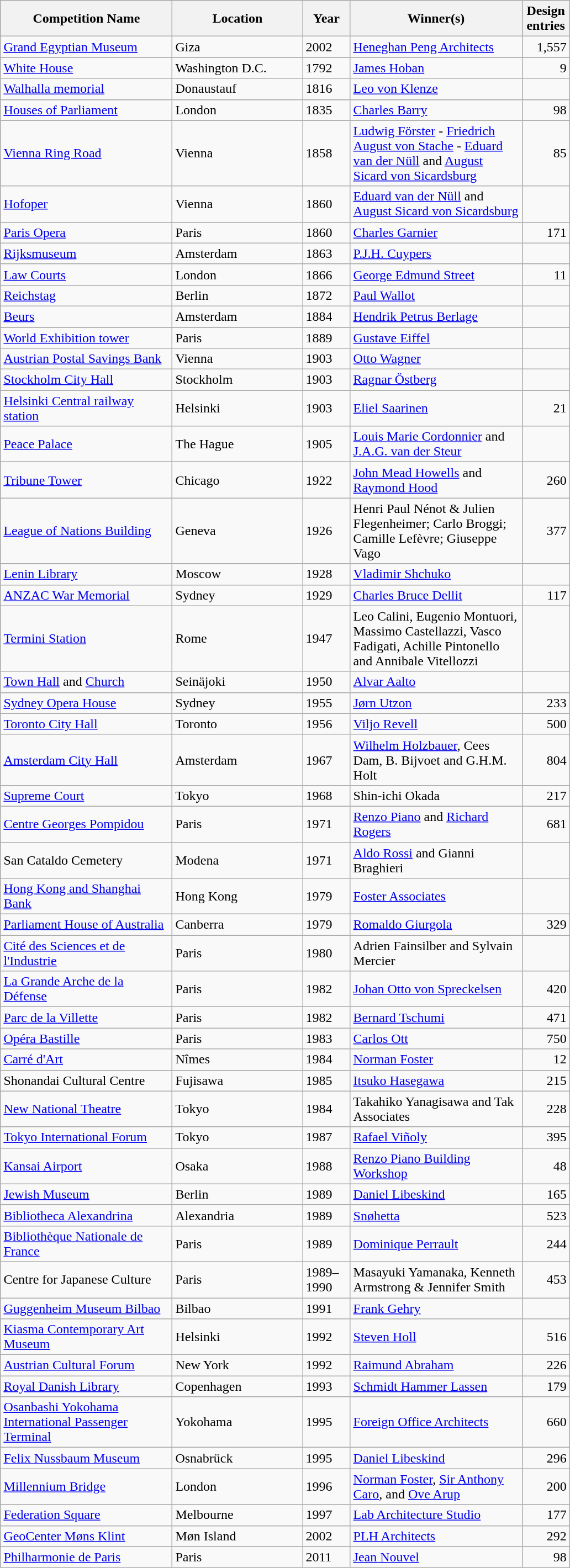<table class="wikitable sortable" border="1" style="margin: 1em auto;">
<tr>
<th width=200px>Competition Name</th>
<th width=150px>Location</th>
<th width=50px>Year</th>
<th width=200px>Winner(s)</th>
<th align="center" width=50px>Design entries</th>
</tr>
<tr>
<td><a href='#'>Grand Egyptian Museum</a></td>
<td> Giza</td>
<td>2002</td>
<td><a href='#'>Heneghan Peng Architects</a></td>
<td align="right">1,557</td>
</tr>
<tr>
<td><a href='#'>White House</a></td>
<td> Washington D.C.</td>
<td>1792</td>
<td><a href='#'>James Hoban</a></td>
<td align="right">9</td>
</tr>
<tr>
<td><a href='#'>Walhalla memorial</a></td>
<td> Donaustauf</td>
<td>1816</td>
<td><a href='#'>Leo von Klenze</a></td>
<td></td>
</tr>
<tr>
<td><a href='#'>Houses of Parliament</a></td>
<td> London</td>
<td>1835</td>
<td><a href='#'>Charles Barry</a></td>
<td align="right">98</td>
</tr>
<tr>
<td><a href='#'>Vienna Ring Road</a></td>
<td> Vienna</td>
<td>1858</td>
<td><a href='#'>Ludwig Förster</a> - <a href='#'>Friedrich August von Stache</a> - <a href='#'>Eduard van der Nüll</a> and <a href='#'>August Sicard von Sicardsburg</a></td>
<td align="right">85</td>
</tr>
<tr>
<td><a href='#'>Hofoper</a></td>
<td> Vienna</td>
<td>1860</td>
<td><a href='#'>Eduard van der Nüll</a> and <a href='#'>August Sicard von Sicardsburg</a></td>
<td></td>
</tr>
<tr>
<td><a href='#'>Paris Opera</a></td>
<td> Paris</td>
<td>1860</td>
<td><a href='#'>Charles Garnier</a></td>
<td align="right">171</td>
</tr>
<tr>
<td><a href='#'>Rijksmuseum</a></td>
<td> Amsterdam</td>
<td>1863</td>
<td><a href='#'>P.J.H. Cuypers</a></td>
<td></td>
</tr>
<tr>
<td><a href='#'>Law Courts</a></td>
<td> London</td>
<td>1866</td>
<td><a href='#'>George Edmund Street</a></td>
<td align="right">11</td>
</tr>
<tr>
<td><a href='#'>Reichstag</a></td>
<td> Berlin</td>
<td>1872</td>
<td><a href='#'>Paul Wallot</a></td>
<td></td>
</tr>
<tr>
<td><a href='#'>Beurs</a></td>
<td> Amsterdam</td>
<td>1884</td>
<td><a href='#'>Hendrik Petrus Berlage</a></td>
<td></td>
</tr>
<tr>
<td><a href='#'>World Exhibition tower</a></td>
<td> Paris</td>
<td>1889</td>
<td><a href='#'>Gustave Eiffel</a></td>
<td></td>
</tr>
<tr>
<td><a href='#'>Austrian Postal Savings Bank</a></td>
<td> Vienna</td>
<td>1903</td>
<td><a href='#'>Otto Wagner</a></td>
<td></td>
</tr>
<tr>
<td><a href='#'>Stockholm City Hall</a></td>
<td> Stockholm</td>
<td>1903</td>
<td><a href='#'>Ragnar Östberg</a></td>
<td></td>
</tr>
<tr>
<td><a href='#'>Helsinki Central railway station</a></td>
<td> Helsinki</td>
<td>1903</td>
<td><a href='#'>Eliel Saarinen</a></td>
<td align="right">21</td>
</tr>
<tr>
<td><a href='#'>Peace Palace</a></td>
<td> The Hague</td>
<td>1905</td>
<td><a href='#'>Louis Marie Cordonnier</a> and <a href='#'>J.A.G. van der Steur</a></td>
<td></td>
</tr>
<tr>
<td><a href='#'>Tribune Tower</a></td>
<td> Chicago</td>
<td>1922</td>
<td><a href='#'>John Mead Howells</a> and <a href='#'>Raymond Hood</a></td>
<td align="right">260</td>
</tr>
<tr>
<td><a href='#'>League of Nations Building</a></td>
<td> Geneva</td>
<td>1926</td>
<td>Henri Paul Nénot & Julien Flegenheimer; Carlo Broggi; Camille Lefèvre; Giuseppe Vago</td>
<td align="right">377</td>
</tr>
<tr>
<td><a href='#'>Lenin Library</a></td>
<td> Moscow</td>
<td>1928</td>
<td><a href='#'>Vladimir Shchuko</a></td>
<td></td>
</tr>
<tr>
<td><a href='#'>ANZAC War Memorial</a></td>
<td> Sydney</td>
<td>1929</td>
<td><a href='#'>Charles Bruce Dellit</a></td>
<td align="right">117</td>
</tr>
<tr>
<td><a href='#'>Termini Station</a></td>
<td> Rome</td>
<td>1947</td>
<td>Leo Calini, Eugenio Montuori, Massimo Castellazzi, Vasco Fadigati, Achille Pintonello and Annibale Vitellozzi</td>
<td></td>
</tr>
<tr>
<td><a href='#'>Town Hall</a> and <a href='#'>Church</a></td>
<td> Seinäjoki</td>
<td>1950</td>
<td><a href='#'>Alvar Aalto</a></td>
<td></td>
</tr>
<tr>
<td><a href='#'>Sydney Opera House</a></td>
<td> Sydney</td>
<td>1955</td>
<td><a href='#'>Jørn Utzon</a></td>
<td align="right">233</td>
</tr>
<tr>
<td><a href='#'>Toronto City Hall</a></td>
<td> Toronto</td>
<td>1956</td>
<td><a href='#'>Viljo Revell</a></td>
<td align="right">500</td>
</tr>
<tr>
<td><a href='#'>Amsterdam City Hall</a></td>
<td> Amsterdam</td>
<td>1967</td>
<td><a href='#'>Wilhelm Holzbauer</a>, Cees Dam, B. Bijvoet and G.H.M. Holt</td>
<td align="right">804</td>
</tr>
<tr>
<td><a href='#'>Supreme Court</a></td>
<td> Tokyo</td>
<td>1968</td>
<td>Shin-ichi Okada</td>
<td align="right">217</td>
</tr>
<tr>
<td><a href='#'>Centre Georges Pompidou</a></td>
<td> Paris</td>
<td>1971</td>
<td><a href='#'>Renzo Piano</a> and <a href='#'>Richard Rogers</a></td>
<td align="right">681</td>
</tr>
<tr>
<td>San Cataldo Cemetery</td>
<td> Modena</td>
<td>1971</td>
<td><a href='#'>Aldo Rossi</a> and Gianni Braghieri</td>
<td></td>
</tr>
<tr>
<td><a href='#'>Hong Kong and Shanghai Bank</a></td>
<td> Hong Kong</td>
<td>1979</td>
<td><a href='#'>Foster Associates</a></td>
<td></td>
</tr>
<tr>
<td><a href='#'>Parliament House of Australia</a></td>
<td> Canberra</td>
<td>1979</td>
<td><a href='#'>Romaldo Giurgola</a></td>
<td align="right">329</td>
</tr>
<tr>
<td><a href='#'>Cité des Sciences et de l'Industrie</a></td>
<td> Paris</td>
<td>1980</td>
<td>Adrien Fainsilber and Sylvain Mercier</td>
<td></td>
</tr>
<tr>
<td><a href='#'>La Grande Arche de la Défense</a></td>
<td> Paris</td>
<td>1982</td>
<td><a href='#'>Johan Otto von Spreckelsen</a></td>
<td align="right">420</td>
</tr>
<tr>
<td><a href='#'>Parc de la Villette</a></td>
<td> Paris</td>
<td>1982</td>
<td><a href='#'>Bernard Tschumi</a></td>
<td align="right">471</td>
</tr>
<tr>
<td><a href='#'>Opéra Bastille</a></td>
<td> Paris</td>
<td>1983</td>
<td><a href='#'>Carlos Ott</a></td>
<td align="right">750</td>
</tr>
<tr>
<td><a href='#'>Carré d'Art</a></td>
<td> Nîmes</td>
<td>1984</td>
<td><a href='#'>Norman Foster</a></td>
<td align="right">12</td>
</tr>
<tr>
<td>Shonandai Cultural Centre</td>
<td> Fujisawa</td>
<td>1985</td>
<td><a href='#'>Itsuko Hasegawa</a></td>
<td align="right">215</td>
</tr>
<tr>
<td><a href='#'>New National Theatre</a></td>
<td> Tokyo</td>
<td>1984</td>
<td>Takahiko Yanagisawa and Tak Associates</td>
<td align="right">228</td>
</tr>
<tr>
<td><a href='#'>Tokyo International Forum</a></td>
<td> Tokyo</td>
<td>1987</td>
<td><a href='#'>Rafael Viñoly</a></td>
<td align="right">395</td>
</tr>
<tr>
<td><a href='#'>Kansai Airport</a></td>
<td> Osaka</td>
<td>1988</td>
<td><a href='#'>Renzo Piano Building Workshop</a></td>
<td align="right">48</td>
</tr>
<tr>
<td><a href='#'>Jewish Museum</a></td>
<td> Berlin</td>
<td>1989</td>
<td><a href='#'>Daniel Libeskind</a></td>
<td align="right">165</td>
</tr>
<tr>
<td><a href='#'>Bibliotheca Alexandrina</a></td>
<td> Alexandria</td>
<td>1989</td>
<td><a href='#'>Snøhetta</a></td>
<td align="right">523</td>
</tr>
<tr>
<td><a href='#'>Bibliothèque Nationale de France</a></td>
<td> Paris</td>
<td>1989</td>
<td><a href='#'>Dominique Perrault</a></td>
<td align="right">244</td>
</tr>
<tr>
<td>Centre for Japanese Culture</td>
<td> Paris</td>
<td>1989–1990</td>
<td>Masayuki Yamanaka, Kenneth Armstrong & Jennifer Smith</td>
<td align="right">453</td>
</tr>
<tr>
<td><a href='#'>Guggenheim Museum Bilbao</a></td>
<td> Bilbao</td>
<td>1991</td>
<td><a href='#'>Frank Gehry</a></td>
<td></td>
</tr>
<tr>
<td><a href='#'>Kiasma Contemporary Art Museum</a></td>
<td> Helsinki</td>
<td>1992</td>
<td><a href='#'>Steven Holl</a></td>
<td align="right">516</td>
</tr>
<tr>
<td><a href='#'>Austrian Cultural Forum</a></td>
<td> New York</td>
<td>1992</td>
<td><a href='#'>Raimund Abraham</a></td>
<td align="right">226</td>
</tr>
<tr>
<td><a href='#'>Royal Danish Library</a></td>
<td> Copenhagen</td>
<td>1993</td>
<td><a href='#'>Schmidt Hammer Lassen</a></td>
<td align="right">179</td>
</tr>
<tr>
<td><a href='#'>Osanbashi Yokohama International Passenger Terminal</a></td>
<td> Yokohama</td>
<td>1995</td>
<td><a href='#'>Foreign Office Architects</a></td>
<td align="right">660</td>
</tr>
<tr>
<td><a href='#'>Felix Nussbaum Museum</a></td>
<td> Osnabrück</td>
<td>1995</td>
<td><a href='#'>Daniel Libeskind</a></td>
<td align="right">296</td>
</tr>
<tr>
<td><a href='#'>Millennium Bridge</a></td>
<td> London</td>
<td>1996</td>
<td><a href='#'>Norman Foster</a>, <a href='#'>Sir Anthony Caro</a>, and <a href='#'>Ove Arup</a></td>
<td align="right">200</td>
</tr>
<tr>
<td><a href='#'>Federation Square</a></td>
<td> Melbourne</td>
<td>1997</td>
<td><a href='#'>Lab Architecture Studio</a></td>
<td align="right">177</td>
</tr>
<tr>
<td><a href='#'>GeoCenter Møns Klint</a></td>
<td> Møn Island</td>
<td>2002</td>
<td><a href='#'>PLH Architects</a></td>
<td align="right">292</td>
</tr>
<tr>
<td><a href='#'>Philharmonie de Paris</a></td>
<td> Paris</td>
<td>2011</td>
<td><a href='#'>Jean Nouvel</a></td>
<td align="right">98</td>
</tr>
</table>
